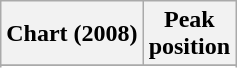<table class="wikitable sortable plainrowheaders" style="text-align:center">
<tr>
<th scope="col">Chart (2008)</th>
<th scope="col">Peak<br>position</th>
</tr>
<tr>
</tr>
<tr>
</tr>
<tr>
</tr>
<tr>
</tr>
<tr>
</tr>
<tr>
</tr>
</table>
